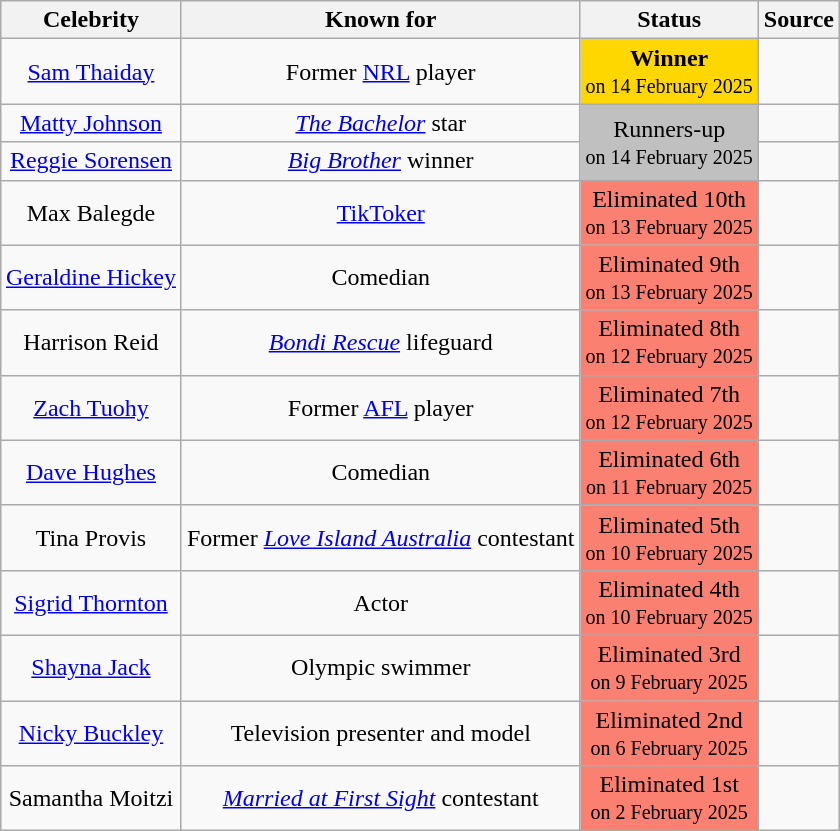<table class="wikitable sortable" style="margin:auto; text-align:center;">
<tr>
<th scope="col">Celebrity</th>
<th scope="col">Known for</th>
<th scope="col">Status</th>
<th scope="col">Source</th>
</tr>
<tr>
<td><a href='#'>Sam Thaiday</a></td>
<td>Former <a href='#'>NRL</a> player</td>
<td style=background:gold><strong>Winner</strong><br><small>on 14 February 2025</small></td>
<td></td>
</tr>
<tr>
<td><a href='#'>Matty Johnson</a></td>
<td><em><a href='#'>The Bachelor</a></em> star</td>
<td bgcolor=silver rowspan="2">Runners-up<br><small>on 14 February 2025</small></td>
<td></td>
</tr>
<tr>
<td><a href='#'>Reggie Sorensen</a></td>
<td><em><a href='#'>Big Brother</a></em> winner</td>
<td></td>
</tr>
<tr>
<td>Max Balegde</td>
<td><a href='#'>TikToker</a></td>
<td bgcolor=salmon>Eliminated 10th<br><small> on 13 February 2025</small></td>
<td></td>
</tr>
<tr>
<td><a href='#'>Geraldine Hickey</a></td>
<td>Comedian</td>
<td bgcolor=salmon>Eliminated 9th<br><small> on 13 February 2025</small></td>
<td></td>
</tr>
<tr>
<td>Harrison Reid</td>
<td><em><a href='#'>Bondi Rescue</a></em> lifeguard</td>
<td bgcolor=salmon>Eliminated 8th<br><small> on 12 February 2025</small></td>
<td></td>
</tr>
<tr>
<td><a href='#'>Zach Tuohy</a></td>
<td>Former <a href='#'>AFL</a> player</td>
<td bgcolor=salmon>Eliminated 7th<br><small> on 12 February 2025</small></td>
<td></td>
</tr>
<tr>
<td><a href='#'>Dave Hughes</a></td>
<td>Comedian</td>
<td bgcolor=salmon>Eliminated 6th<br><small> on 11 February 2025</small></td>
<td></td>
</tr>
<tr>
<td>Tina Provis</td>
<td>Former <em><a href='#'>Love Island Australia</a></em> contestant</td>
<td bgcolor=salmon>Eliminated 5th<br><small> on 10 February 2025</small></td>
<td></td>
</tr>
<tr>
<td><a href='#'>Sigrid Thornton</a></td>
<td>Actor</td>
<td bgcolor=salmon>Eliminated 4th<br><small> on 10 February 2025</small></td>
<td></td>
</tr>
<tr>
<td><a href='#'>Shayna Jack</a></td>
<td>Olympic swimmer</td>
<td bgcolor=salmon>Eliminated 3rd<br><small> on 9 February 2025</small></td>
<td></td>
</tr>
<tr>
<td><a href='#'>Nicky Buckley</a></td>
<td>Television presenter and model</td>
<td bgcolor=salmon>Eliminated 2nd<br><small> on 6 February 2025</small></td>
<td></td>
</tr>
<tr>
<td>Samantha Moitzi</td>
<td><em><a href='#'>Married at First Sight</a></em> contestant</td>
<td bgcolor=salmon>Eliminated 1st<br><small> on 2 February 2025</small></td>
<td></td>
</tr>
</table>
